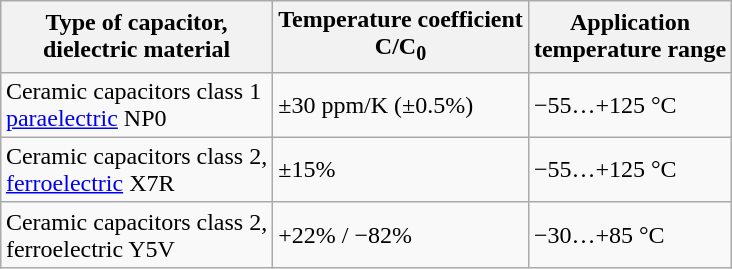<table class="wikitable centered" style="margin:1em auto;">
<tr class="hintergrundfarbe6">
<th>Type of capacitor,<br>dielectric material</th>
<th>Temperature coefficient<br>C/C<sub>0</sub></th>
<th>Application <br>temperature range</th>
</tr>
<tr>
<td>Ceramic capacitors class 1<br> <a href='#'>paraelectric</a> NP0</td>
<td>±30 ppm/K (±0.5%)</td>
<td>−55…+125 °C</td>
</tr>
<tr>
<td>Ceramic capacitors class 2,<br> <a href='#'>ferroelectric</a> X7R</td>
<td>±15%</td>
<td>−55…+125 °C</td>
</tr>
<tr>
<td>Ceramic capacitors class 2,<br> ferroelectric Y5V</td>
<td>+22% / −82%</td>
<td>−30…+85 °C</td>
</tr>
</table>
